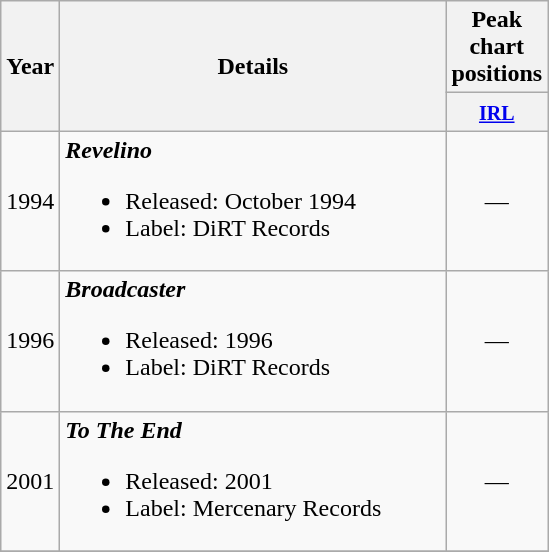<table class="wikitable">
<tr>
<th rowspan="2">Year</th>
<th rowspan="2" style="width:250px;">Details</th>
<th>Peak chart positions</th>
</tr>
<tr>
<th width="25"><small><a href='#'>IRL</a></small><br></th>
</tr>
<tr>
<td>1994</td>
<td><strong><em>Revelino</em></strong><br><ul><li>Released: October 1994</li><li>Label: DiRT Records</li></ul></td>
<td style="text-align:center;">—</td>
</tr>
<tr>
<td>1996</td>
<td><strong><em>Broadcaster</em></strong><br><ul><li>Released: 1996</li><li>Label: DiRT Records</li></ul></td>
<td style="text-align:center;">—</td>
</tr>
<tr>
<td>2001</td>
<td><strong><em>To The End</em></strong><br><ul><li>Released: 2001</li><li>Label: Mercenary Records</li></ul></td>
<td style="text-align:center;">—</td>
</tr>
<tr>
</tr>
</table>
